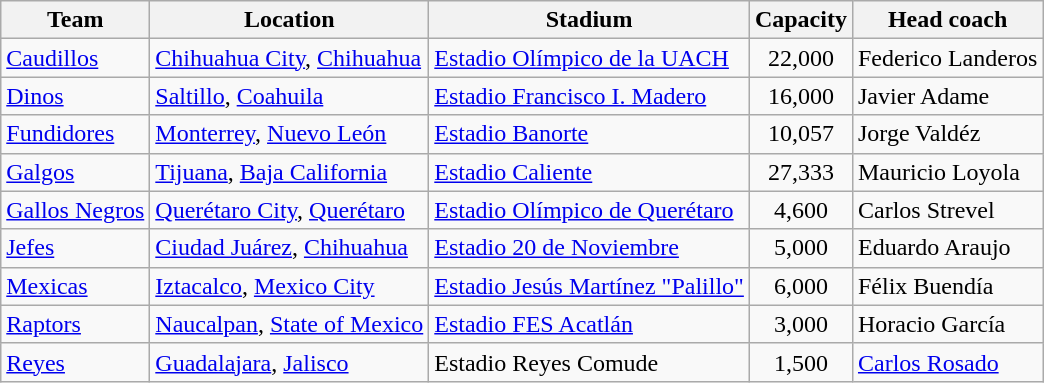<table class="wikitable">
<tr>
<th scope="col">Team</th>
<th scope="col">Location</th>
<th scope="col">Stadium</th>
<th scope="col">Capacity</th>
<th scope="col">Head coach</th>
</tr>
<tr>
<td><a href='#'>Caudillos</a></td>
<td><a href='#'>Chihuahua City</a>, <a href='#'>Chihuahua</a></td>
<td><a href='#'>Estadio Olímpico de la UACH</a></td>
<td align=center>22,000</td>
<td> Federico Landeros</td>
</tr>
<tr>
<td><a href='#'>Dinos</a></td>
<td><a href='#'>Saltillo</a>, <a href='#'>Coahuila</a></td>
<td><a href='#'>Estadio Francisco I. Madero</a></td>
<td align=center>16,000</td>
<td> Javier Adame</td>
</tr>
<tr>
<td><a href='#'>Fundidores</a></td>
<td><a href='#'>Monterrey</a>, <a href='#'>Nuevo León</a></td>
<td><a href='#'>Estadio Banorte</a></td>
<td align=center>10,057</td>
<td> Jorge Valdéz</td>
</tr>
<tr>
<td><a href='#'>Galgos</a></td>
<td><a href='#'>Tijuana</a>, <a href='#'>Baja California</a></td>
<td><a href='#'>Estadio Caliente</a></td>
<td align=center>27,333</td>
<td> Mauricio Loyola</td>
</tr>
<tr>
<td><a href='#'>Gallos Negros</a></td>
<td><a href='#'>Querétaro City</a>, <a href='#'>Querétaro</a></td>
<td><a href='#'>Estadio Olímpico de Querétaro</a></td>
<td align=center>4,600</td>
<td> Carlos Strevel</td>
</tr>
<tr>
<td><a href='#'>Jefes</a></td>
<td><a href='#'>Ciudad Juárez</a>, <a href='#'>Chihuahua</a></td>
<td><a href='#'>Estadio 20 de Noviembre</a></td>
<td align=center>5,000</td>
<td> Eduardo Araujo</td>
</tr>
<tr>
<td><a href='#'>Mexicas</a></td>
<td><a href='#'>Iztacalco</a>, <a href='#'>Mexico City</a></td>
<td><a href='#'>Estadio Jesús Martínez "Palillo"</a></td>
<td align=center>6,000</td>
<td> Félix Buendía</td>
</tr>
<tr>
<td><a href='#'>Raptors</a></td>
<td><a href='#'>Naucalpan</a>, <a href='#'>State of Mexico</a></td>
<td><a href='#'>Estadio FES Acatlán</a></td>
<td align=center>3,000</td>
<td> Horacio García</td>
</tr>
<tr>
<td><a href='#'>Reyes</a></td>
<td><a href='#'>Guadalajara</a>, <a href='#'>Jalisco</a></td>
<td>Estadio Reyes Comude</td>
<td align=center>1,500</td>
<td> <a href='#'>Carlos Rosado</a></td>
</tr>
</table>
